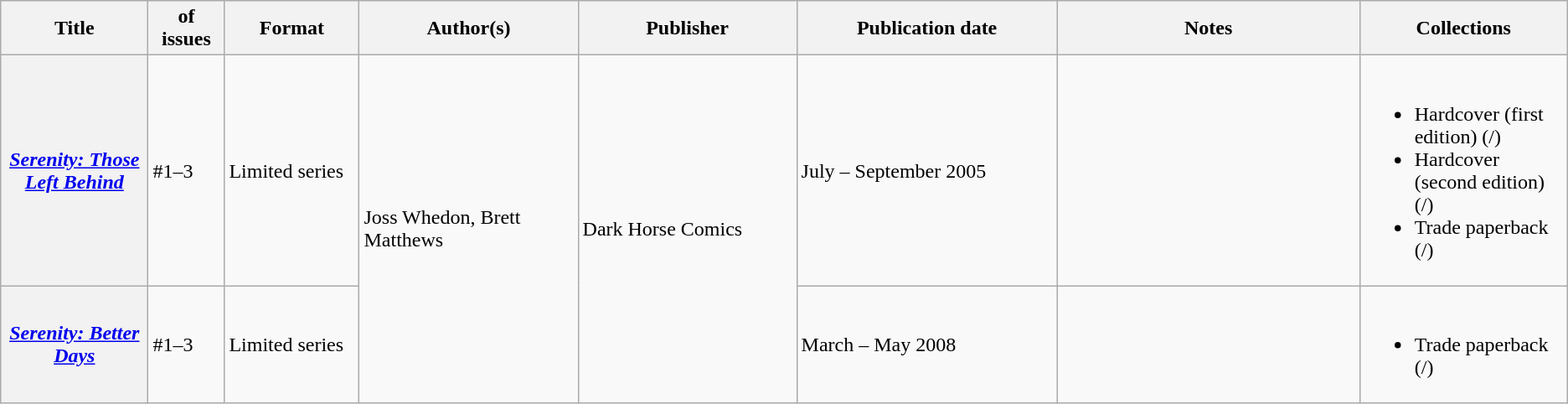<table class="wikitable">
<tr>
<th>Title</th>
<th style="width:40pt"> of issues</th>
<th style="width:75pt">Format</th>
<th style="width:125pt">Author(s)</th>
<th style="width:125pt">Publisher</th>
<th style="width:150pt">Publication date</th>
<th style="width:175pt">Notes</th>
<th>Collections</th>
</tr>
<tr>
<th><em><a href='#'>Serenity: Those Left Behind</a></em></th>
<td>#1–3</td>
<td>Limited series</td>
<td rowspan="2">Joss Whedon, Brett Matthews</td>
<td rowspan="2">Dark Horse Comics</td>
<td>July – September 2005</td>
<td></td>
<td><br><ul><li>Hardcover (first edition) (/)</li><li>Hardcover (second edition) (/)</li><li>Trade paperback (/)</li></ul></td>
</tr>
<tr>
<th><em><a href='#'>Serenity: Better Days</a></em></th>
<td>#1–3</td>
<td>Limited series</td>
<td>March – May 2008</td>
<td></td>
<td><br><ul><li>Trade paperback (/)</li></ul></td>
</tr>
</table>
